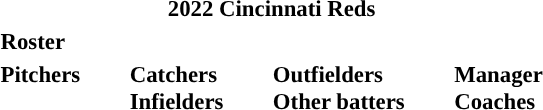<table class="toccolours" style="font-size: 95%;">
<tr>
<th colspan="10">2022 Cincinnati Reds</th>
</tr>
<tr>
<td colspan="10"><strong>Roster</strong></td>
</tr>
<tr>
<td valign="top"><strong>Pitchers</strong><br>


































</td>
<td width="25px"></td>
<td valign="top"><strong>Catchers</strong><br>






<strong>Infielders</strong>












</td>
<td width="25px"></td>
<td valign="top"><strong>Outfielders</strong><br>









<strong>Other batters</strong>
</td>
<td width="25px"></td>
<td valign="top"><strong>Manager</strong><br>
<strong>Coaches</strong>
 
 
 
 
 
 
 
 
 
 
  
  
 </td>
</tr>
</table>
